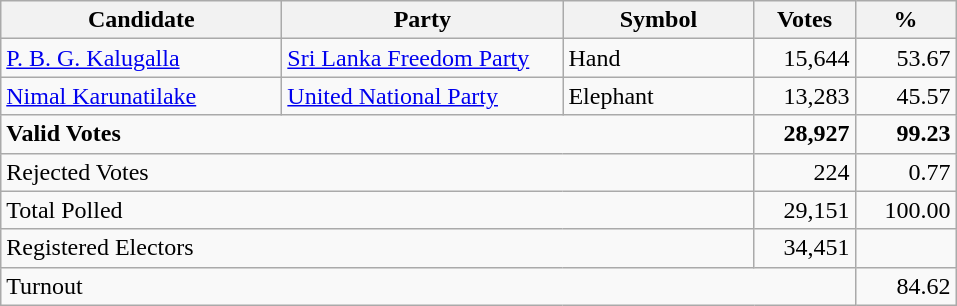<table class="wikitable" border="1" style="text-align:right;">
<tr>
<th align=left width="180">Candidate</th>
<th align=left width="180">Party</th>
<th align=left width="120">Symbol</th>
<th align=left width="60">Votes</th>
<th align=left width="60">%</th>
</tr>
<tr>
<td align=left><a href='#'>P. B. G. Kalugalla</a></td>
<td align=left><a href='#'>Sri Lanka Freedom Party</a></td>
<td align=left>Hand</td>
<td align=right>15,644</td>
<td align=right>53.67</td>
</tr>
<tr>
<td align=left><a href='#'>Nimal Karunatilake</a></td>
<td align=left><a href='#'>United National Party</a></td>
<td align=left>Elephant</td>
<td align=right>13,283</td>
<td align=right>45.57</td>
</tr>
<tr>
<td align=left colspan=3><strong>Valid Votes</strong></td>
<td align=right><strong>28,927</strong></td>
<td align=right><strong>99.23</strong></td>
</tr>
<tr>
<td align=left colspan=3>Rejected Votes</td>
<td align=right>224</td>
<td align=right>0.77</td>
</tr>
<tr>
<td align=left colspan=3>Total Polled</td>
<td align=right>29,151</td>
<td align=right>100.00</td>
</tr>
<tr>
<td align=left colspan=3>Registered Electors</td>
<td align=right>34,451</td>
<td></td>
</tr>
<tr>
<td align=left colspan=4>Turnout</td>
<td align=right>84.62</td>
</tr>
</table>
